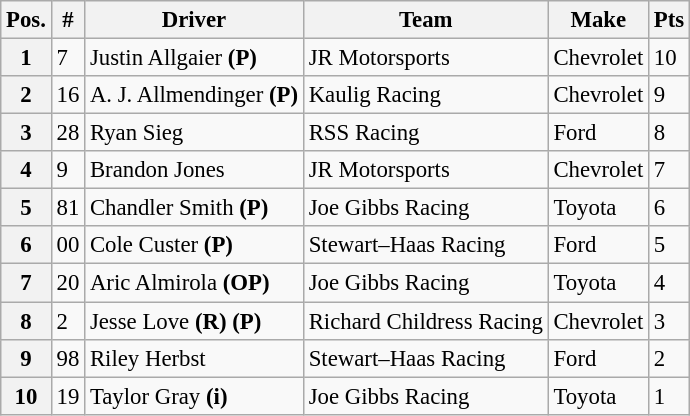<table class="wikitable" style="font-size:95%">
<tr>
<th>Pos.</th>
<th>#</th>
<th>Driver</th>
<th>Team</th>
<th>Make</th>
<th>Pts</th>
</tr>
<tr>
<th>1</th>
<td>7</td>
<td>Justin Allgaier <strong>(P)</strong></td>
<td>JR Motorsports</td>
<td>Chevrolet</td>
<td>10</td>
</tr>
<tr>
<th>2</th>
<td>16</td>
<td>A. J. Allmendinger <strong>(P)</strong></td>
<td>Kaulig Racing</td>
<td>Chevrolet</td>
<td>9</td>
</tr>
<tr>
<th>3</th>
<td>28</td>
<td>Ryan Sieg</td>
<td>RSS Racing</td>
<td>Ford</td>
<td>8</td>
</tr>
<tr>
<th>4</th>
<td>9</td>
<td>Brandon Jones</td>
<td>JR Motorsports</td>
<td>Chevrolet</td>
<td>7</td>
</tr>
<tr>
<th>5</th>
<td>81</td>
<td>Chandler Smith <strong>(P)</strong></td>
<td>Joe Gibbs Racing</td>
<td>Toyota</td>
<td>6</td>
</tr>
<tr>
<th>6</th>
<td>00</td>
<td>Cole Custer <strong>(P)</strong></td>
<td>Stewart–Haas Racing</td>
<td>Ford</td>
<td>5</td>
</tr>
<tr>
<th>7</th>
<td>20</td>
<td>Aric Almirola <strong>(OP)</strong></td>
<td>Joe Gibbs Racing</td>
<td>Toyota</td>
<td>4</td>
</tr>
<tr>
<th>8</th>
<td>2</td>
<td>Jesse Love <strong>(R) (P)</strong></td>
<td>Richard Childress Racing</td>
<td>Chevrolet</td>
<td>3</td>
</tr>
<tr>
<th>9</th>
<td>98</td>
<td>Riley Herbst</td>
<td>Stewart–Haas Racing</td>
<td>Ford</td>
<td>2</td>
</tr>
<tr>
<th>10</th>
<td>19</td>
<td>Taylor Gray <strong>(i)</strong></td>
<td>Joe Gibbs Racing</td>
<td>Toyota</td>
<td>1</td>
</tr>
</table>
